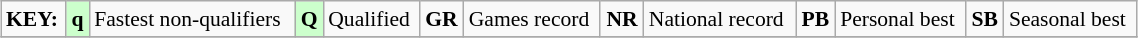<table class="wikitable" style="margin:0.5em auto; font-size:90%;position:relative;" width=60%>
<tr>
<td><strong>KEY:</strong></td>
<td bgcolor=ccffcc align=center><strong>q</strong></td>
<td>Fastest non-qualifiers</td>
<td bgcolor=ccffcc align=center><strong>Q</strong></td>
<td>Qualified</td>
<td align=center><strong>GR</strong></td>
<td>Games record</td>
<td align=center><strong>NR</strong></td>
<td>National record</td>
<td align=center><strong>PB</strong></td>
<td>Personal best</td>
<td align=center><strong>SB</strong></td>
<td>Seasonal best</td>
</tr>
<tr>
</tr>
</table>
